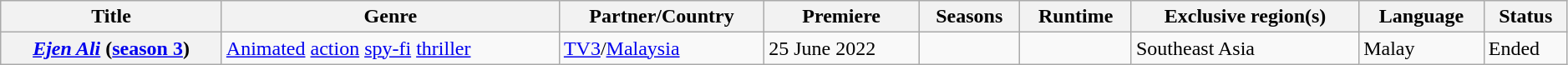<table class="wikitable plainrowheaders sortable" style="width:99%;">
<tr>
<th>Title</th>
<th>Genre</th>
<th>Partner/Country</th>
<th>Premiere</th>
<th>Seasons</th>
<th>Runtime</th>
<th>Exclusive region(s)</th>
<th>Language</th>
<th>Status</th>
</tr>
<tr>
<th scope="row"><em><a href='#'>Ejen Ali</a></em> (<a href='#'>season 3</a>)</th>
<td><a href='#'>Animated</a> <a href='#'>action</a> <a href='#'>spy-fi</a> <a href='#'>thriller</a></td>
<td><a href='#'>TV3</a>/<a href='#'>Malaysia</a></td>
<td>25 June 2022</td>
<td></td>
<td></td>
<td>Southeast Asia</td>
<td>Malay</td>
<td>Ended</td>
</tr>
</table>
